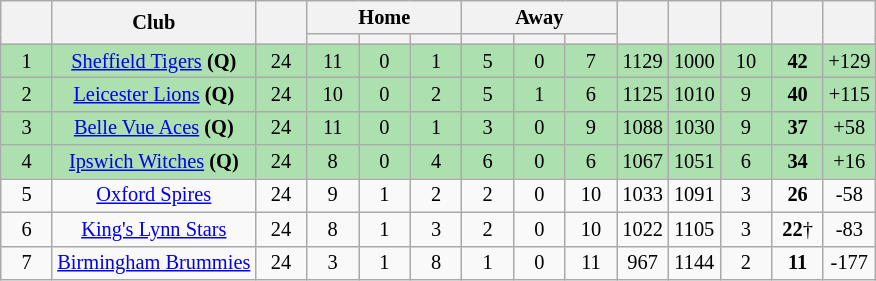<table class="wikitable" style="text-align:center; font-size:85%">
<tr>
<th rowspan="2" style="width:28px;"></th>
<th rowspan=2>Club</th>
<th rowspan="2" style="width:28px;"></th>
<th colspan=3>Home</th>
<th colspan=3>Away</th>
<th rowspan="2" style="width:28px;"></th>
<th rowspan="2" style="width:28px;"></th>
<th rowspan="2" style="width:28px;"></th>
<th rowspan="2" style="width:28px;"></th>
<th rowspan="2" style="width:28px;"></th>
</tr>
<tr>
<th width=28></th>
<th width=28></th>
<th width=28></th>
<th width=28></th>
<th width=28></th>
<th width=28></th>
</tr>
<tr style="background:#ACE1AF;">
<td align="center">1</td>
<td><a href='#'>Sheffield Tigers</a> <strong>(Q)</strong></td>
<td align="center">24</td>
<td align="center">11</td>
<td align="center">0</td>
<td align="center">1</td>
<td align="center">5</td>
<td align="center">0</td>
<td align="center">7</td>
<td align="center">1129</td>
<td align="center">1000</td>
<td align="center">10</td>
<td align="center"><strong>42</strong></td>
<td align="center">+129</td>
</tr>
<tr style="background:#ACE1AF;">
<td align="center">2</td>
<td><a href='#'>Leicester Lions</a> <strong>(Q)</strong></td>
<td align="center">24</td>
<td align="center">10</td>
<td align="center">0</td>
<td align="center">2</td>
<td align="center">5</td>
<td align="center">1</td>
<td align="center">6</td>
<td align="center">1125</td>
<td align="center">1010</td>
<td align="center">9</td>
<td align="center"><strong>40</strong></td>
<td align="center">+115</td>
</tr>
<tr style="background:#ACE1AF;">
<td align="center">3</td>
<td><a href='#'>Belle Vue Aces</a> <strong>(Q)</strong></td>
<td align="center">24</td>
<td align="center">11</td>
<td align="center">0</td>
<td align="center">1</td>
<td align="center">3</td>
<td align="center">0</td>
<td align="center">9</td>
<td align="center">1088</td>
<td align="center">1030</td>
<td align="center">9</td>
<td align="center"><strong>37</strong></td>
<td align="center">+58</td>
</tr>
<tr style="background:#ACE1AF;">
<td align="center">4</td>
<td><a href='#'>Ipswich Witches</a> <strong>(Q)</strong></td>
<td align="center">24</td>
<td align="center">8</td>
<td align="center">0</td>
<td align="center">4</td>
<td align="center">6</td>
<td align="center">0</td>
<td align="center">6</td>
<td align="center">1067</td>
<td align="center">1051</td>
<td align="center">6</td>
<td align="center"><strong>34</strong></td>
<td align="center">+16</td>
</tr>
<tr>
<td align="center">5</td>
<td><a href='#'>Oxford Spires</a></td>
<td align="center">24</td>
<td align="center">9</td>
<td align="center">1</td>
<td align="center">2</td>
<td align="center">2</td>
<td align="center">0</td>
<td align="center">10</td>
<td align="center">1033</td>
<td align="center">1091</td>
<td align="center">3</td>
<td align="center"><strong>26</strong></td>
<td align="center">-58</td>
</tr>
<tr>
<td align="center">6</td>
<td><a href='#'>King's Lynn Stars</a></td>
<td align="center">24</td>
<td align="center">8</td>
<td align="center">1</td>
<td align="center">3</td>
<td align="center">2</td>
<td align="center">0</td>
<td align="center">10</td>
<td align="center">1022</td>
<td align="center">1105</td>
<td align="center">3</td>
<td align="center"><strong>22</strong>†</td>
<td align="center">-83</td>
</tr>
<tr>
<td align="center">7</td>
<td><a href='#'>Birmingham Brummies</a></td>
<td align="center">24</td>
<td align="center">3</td>
<td align="center">1</td>
<td align="center">8</td>
<td align="center">1</td>
<td align="center">0</td>
<td align="center">11</td>
<td align="center">967</td>
<td align="center">1144</td>
<td align="center">2</td>
<td align="center"><strong>11</strong></td>
<td align="center">-177</td>
</tr>
</table>
